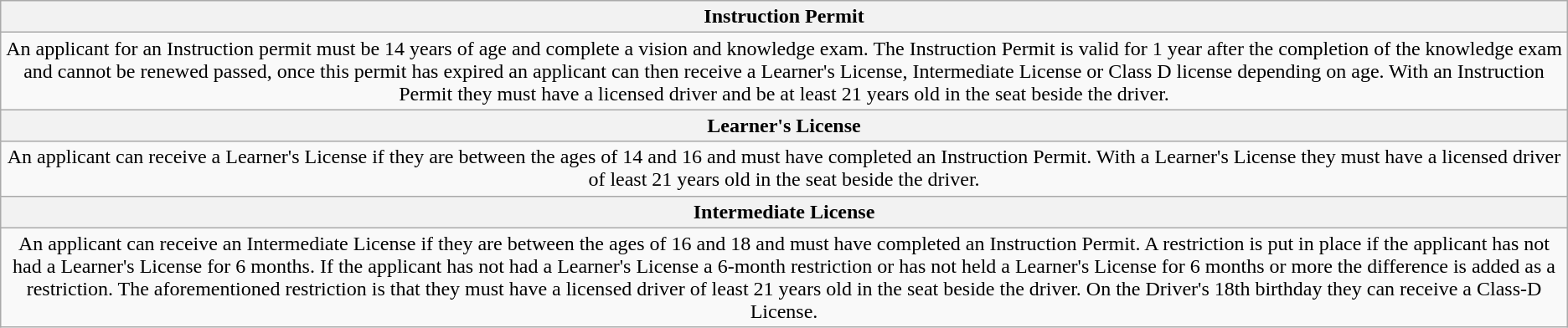<table class="wikitable" style="text-align: center">
<tr>
<th>Instruction Permit</th>
</tr>
<tr>
<td>An applicant for an Instruction permit must be 14 years of age and complete a vision and knowledge exam. The Instruction Permit is valid for 1 year after the completion of the knowledge exam and cannot be renewed passed, once this permit has expired an applicant can then receive a Learner's License, Intermediate License or Class D license depending on age. With an Instruction Permit they must have a licensed driver and be at least 21 years old in the seat beside the driver.</td>
</tr>
<tr>
<th>Learner's License</th>
</tr>
<tr>
<td>An applicant can receive a Learner's License if they are between the ages of 14 and 16 and must have completed an Instruction Permit. With a Learner's License they must have a licensed driver of least 21 years old in the seat beside the driver.</td>
</tr>
<tr>
<th>Intermediate  License</th>
</tr>
<tr>
<td>An applicant can receive an Intermediate License if they are between the ages of 16 and 18 and must have completed an Instruction Permit. A restriction is put in place if the applicant has not had a Learner's License for 6 months. If the applicant has not had a Learner's License a 6-month restriction or has not held a Learner's License for 6 months or more the difference is added as a restriction. The aforementioned restriction is that they must have a licensed driver of least 21 years old in the seat beside the driver. On the Driver's 18th birthday they can receive a Class-D License.</td>
</tr>
</table>
